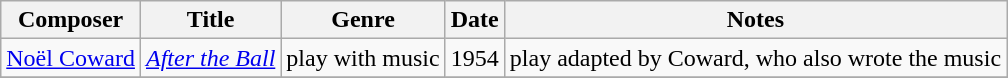<table class="wikitable sortable" style="text-align: left">
<tr>
<th>Composer</th>
<th>Title</th>
<th>Genre</th>
<th>Date</th>
<th>Notes</th>
</tr>
<tr>
<td><a href='#'>Noël Coward</a></td>
<td><em><a href='#'>After the Ball</a></em></td>
<td>play with music</td>
<td>1954</td>
<td>play adapted by Coward, who also wrote the music</td>
</tr>
<tr>
</tr>
</table>
